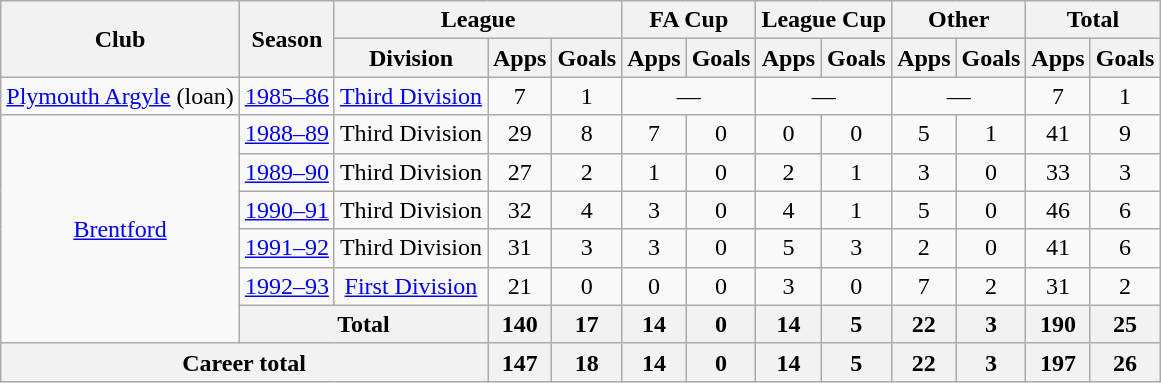<table class="wikitable" style="text-align: center;">
<tr>
<th rowspan="2">Club</th>
<th rowspan="2">Season</th>
<th colspan="3">League</th>
<th colspan="2">FA Cup</th>
<th colspan="2">League Cup</th>
<th colspan="2">Other</th>
<th colspan="2">Total</th>
</tr>
<tr>
<th>Division</th>
<th>Apps</th>
<th>Goals</th>
<th>Apps</th>
<th>Goals</th>
<th>Apps</th>
<th>Goals</th>
<th>Apps</th>
<th>Goals</th>
<th>Apps</th>
<th>Goals</th>
</tr>
<tr>
<td><a href='#'>Plymouth Argyle</a> (loan)</td>
<td><a href='#'>1985–86</a></td>
<td><a href='#'>Third Division</a></td>
<td>7</td>
<td>1</td>
<td colspan="2">—</td>
<td colspan="2">—</td>
<td colspan="2">—</td>
<td>7</td>
<td>1</td>
</tr>
<tr>
<td rowspan="6"><a href='#'>Brentford</a></td>
<td><a href='#'>1988–89</a></td>
<td>Third Division</td>
<td>29</td>
<td>8</td>
<td>7</td>
<td>0</td>
<td>0</td>
<td>0</td>
<td>5</td>
<td>1</td>
<td>41</td>
<td>9</td>
</tr>
<tr>
<td><a href='#'>1989–90</a></td>
<td>Third Division</td>
<td>27</td>
<td>2</td>
<td>1</td>
<td>0</td>
<td>2</td>
<td>1</td>
<td>3</td>
<td>0</td>
<td>33</td>
<td>3</td>
</tr>
<tr>
<td><a href='#'>1990–91</a></td>
<td>Third Division</td>
<td>32</td>
<td>4</td>
<td>3</td>
<td>0</td>
<td>4</td>
<td>1</td>
<td>5</td>
<td>0</td>
<td>46</td>
<td>6</td>
</tr>
<tr>
<td><a href='#'>1991–92</a></td>
<td>Third Division</td>
<td>31</td>
<td>3</td>
<td>3</td>
<td>0</td>
<td>5</td>
<td>3</td>
<td>2</td>
<td>0</td>
<td>41</td>
<td>6</td>
</tr>
<tr>
<td><a href='#'>1992–93</a></td>
<td><a href='#'>First Division</a></td>
<td>21</td>
<td>0</td>
<td>0</td>
<td>0</td>
<td>3</td>
<td>0</td>
<td>7</td>
<td>2</td>
<td>31</td>
<td>2</td>
</tr>
<tr>
<th colspan="2">Total</th>
<th>140</th>
<th>17</th>
<th>14</th>
<th>0</th>
<th>14</th>
<th>5</th>
<th>22</th>
<th>3</th>
<th>190</th>
<th>25</th>
</tr>
<tr>
<th colspan="3">Career total</th>
<th>147</th>
<th>18</th>
<th>14</th>
<th>0</th>
<th>14</th>
<th>5</th>
<th>22</th>
<th>3</th>
<th>197</th>
<th>26</th>
</tr>
</table>
